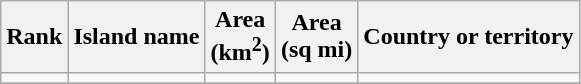<table class="sortable wikitable">
<tr>
<th>Rank</th>
<th>Island name</th>
<th class="unsortable">Area<br>(km<sup>2</sup>)</th>
<th class="unsortable">Area<br>(sq mi)</th>
<th>Country or territory</th>
</tr>
<tr>
<td></td>
<td></td>
<td align="right"></td>
<td align="right"></td>
<td></td>
</tr>
<tr>
</tr>
</table>
